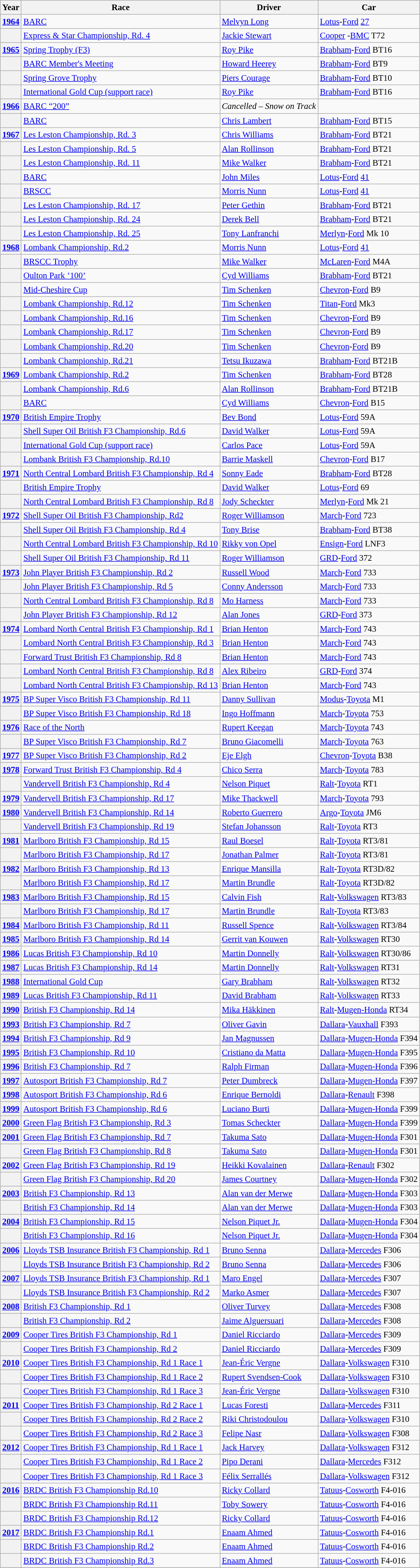<table class="wikitable" style="font-size: 95%;">
<tr>
<th>Year</th>
<th>Race</th>
<th>Driver</th>
<th>Car</th>
</tr>
<tr>
<th><a href='#'>1964</a></th>
<td><a href='#'>BARC</a></td>
<td><a href='#'>Melvyn Long</a></td>
<td><a href='#'>Lotus</a>-<a href='#'>Ford</a> <a href='#'>27</a></td>
</tr>
<tr>
<th></th>
<td><a href='#'>Express & Star Championship, Rd. 4</a></td>
<td><a href='#'>Jackie Stewart</a></td>
<td><a href='#'>Cooper</a> -<a href='#'>BMC</a> T72</td>
</tr>
<tr>
<th><a href='#'>1965</a></th>
<td><a href='#'>Spring Trophy (F3)</a></td>
<td><a href='#'>Roy Pike</a></td>
<td><a href='#'>Brabham</a>-<a href='#'>Ford</a> BT16</td>
</tr>
<tr>
<th></th>
<td><a href='#'>BARC Member's Meeting</a></td>
<td><a href='#'>Howard Heerey</a></td>
<td><a href='#'>Brabham</a>-<a href='#'>Ford</a> BT9</td>
</tr>
<tr>
<th></th>
<td><a href='#'>Spring Grove Trophy</a></td>
<td><a href='#'>Piers Courage</a></td>
<td><a href='#'>Brabham</a>-<a href='#'>Ford</a> BT10</td>
</tr>
<tr>
<th></th>
<td><a href='#'>International Gold Cup (support race)</a></td>
<td><a href='#'>Roy Pike</a></td>
<td><a href='#'>Brabham</a>-<a href='#'>Ford</a> BT16</td>
</tr>
<tr>
<th><a href='#'>1966</a></th>
<td><a href='#'>BARC “200”</a></td>
<td><em>Cancelled – Snow on Track</em></td>
<td></td>
</tr>
<tr>
<th></th>
<td><a href='#'>BARC</a></td>
<td><a href='#'>Chris Lambert</a></td>
<td><a href='#'>Brabham</a>-<a href='#'>Ford</a> BT15</td>
</tr>
<tr>
<th><a href='#'>1967</a></th>
<td><a href='#'>Les Leston Championship, Rd. 3</a></td>
<td><a href='#'>Chris Williams</a></td>
<td><a href='#'>Brabham</a>-<a href='#'>Ford</a> BT21</td>
</tr>
<tr>
<th></th>
<td><a href='#'>Les Leston Championship, Rd. 5</a></td>
<td><a href='#'>Alan Rollinson</a></td>
<td><a href='#'>Brabham</a>-<a href='#'>Ford</a> BT21</td>
</tr>
<tr>
<th></th>
<td><a href='#'>Les Leston Championship, Rd. 11</a></td>
<td><a href='#'>Mike Walker</a></td>
<td><a href='#'>Brabham</a>-<a href='#'>Ford</a> BT21</td>
</tr>
<tr>
<th></th>
<td><a href='#'>BARC</a></td>
<td><a href='#'>John Miles</a></td>
<td><a href='#'>Lotus</a>-<a href='#'>Ford</a> <a href='#'>41</a></td>
</tr>
<tr>
<th></th>
<td><a href='#'>BRSCC</a></td>
<td><a href='#'>Morris Nunn</a></td>
<td><a href='#'>Lotus</a>-<a href='#'>Ford</a> <a href='#'>41</a></td>
</tr>
<tr>
<th></th>
<td><a href='#'>Les Leston Championship, Rd. 17</a></td>
<td><a href='#'>Peter Gethin</a></td>
<td><a href='#'>Brabham</a>-<a href='#'>Ford</a> BT21</td>
</tr>
<tr>
<th></th>
<td><a href='#'>Les Leston Championship, Rd. 24</a></td>
<td><a href='#'>Derek Bell</a></td>
<td><a href='#'>Brabham</a>-<a href='#'>Ford</a> BT21</td>
</tr>
<tr>
<th></th>
<td><a href='#'>Les Leston Championship, Rd. 25</a></td>
<td><a href='#'>Tony Lanfranchi</a></td>
<td><a href='#'>Merlyn</a>-<a href='#'>Ford</a> Mk 10</td>
</tr>
<tr>
<th><a href='#'>1968</a></th>
<td><a href='#'>Lombank Championship, Rd.2</a></td>
<td><a href='#'>Morris Nunn</a></td>
<td><a href='#'>Lotus</a>-<a href='#'>Ford</a> <a href='#'>41</a></td>
</tr>
<tr>
<th></th>
<td><a href='#'>BRSCC Trophy</a></td>
<td><a href='#'>Mike Walker</a></td>
<td><a href='#'>McLaren</a>-<a href='#'>Ford</a> M4A</td>
</tr>
<tr>
<th></th>
<td><a href='#'>Oulton Park ‘100’</a></td>
<td><a href='#'>Cyd Williams</a></td>
<td><a href='#'>Brabham</a>-<a href='#'>Ford</a> BT21</td>
</tr>
<tr>
<th></th>
<td><a href='#'>Mid-Cheshire Cup</a></td>
<td><a href='#'>Tim Schenken</a></td>
<td><a href='#'>Chevron</a>-<a href='#'>Ford</a> B9</td>
</tr>
<tr>
<th></th>
<td><a href='#'>Lombank Championship, Rd.12</a></td>
<td><a href='#'>Tim Schenken</a></td>
<td><a href='#'>Titan</a>-<a href='#'>Ford</a> Mk3</td>
</tr>
<tr>
<th></th>
<td><a href='#'>Lombank Championship, Rd.16</a></td>
<td><a href='#'>Tim Schenken</a></td>
<td><a href='#'>Chevron</a>-<a href='#'>Ford</a> B9</td>
</tr>
<tr>
<th></th>
<td><a href='#'>Lombank Championship, Rd.17</a></td>
<td><a href='#'>Tim Schenken</a></td>
<td><a href='#'>Chevron</a>-<a href='#'>Ford</a> B9</td>
</tr>
<tr>
<th></th>
<td><a href='#'>Lombank Championship, Rd.20</a></td>
<td><a href='#'>Tim Schenken</a></td>
<td><a href='#'>Chevron</a>-<a href='#'>Ford</a> B9</td>
</tr>
<tr>
<th></th>
<td><a href='#'>Lombank Championship, Rd.21</a></td>
<td><a href='#'>Tetsu Ikuzawa</a></td>
<td><a href='#'>Brabham</a>-<a href='#'>Ford</a> BT21B</td>
</tr>
<tr>
<th><a href='#'>1969</a></th>
<td><a href='#'>Lombank Championship, Rd.2</a></td>
<td><a href='#'>Tim Schenken</a></td>
<td><a href='#'>Brabham</a>-<a href='#'>Ford</a> BT28</td>
</tr>
<tr>
<th></th>
<td><a href='#'>Lombank Championship, Rd.6</a></td>
<td><a href='#'>Alan Rollinson</a></td>
<td><a href='#'>Brabham</a>-<a href='#'>Ford</a> BT21B</td>
</tr>
<tr>
<th></th>
<td><a href='#'>BARC</a></td>
<td><a href='#'>Cyd Williams</a></td>
<td><a href='#'>Chevron</a>-<a href='#'>Ford</a> B15</td>
</tr>
<tr>
<th><a href='#'>1970</a></th>
<td><a href='#'>British Empire Trophy</a></td>
<td><a href='#'>Bev Bond</a></td>
<td><a href='#'>Lotus</a>-<a href='#'>Ford</a> 59A</td>
</tr>
<tr>
<th></th>
<td><a href='#'>Shell Super Oil British F3 Championship, Rd.6</a></td>
<td><a href='#'>David Walker</a></td>
<td><a href='#'>Lotus</a>-<a href='#'>Ford</a> 59A</td>
</tr>
<tr>
<th></th>
<td><a href='#'>International Gold Cup (support race)</a></td>
<td><a href='#'>Carlos Pace</a></td>
<td><a href='#'>Lotus</a>-<a href='#'>Ford</a> 59A</td>
</tr>
<tr>
<th></th>
<td><a href='#'>Lombank British F3 Championship, Rd.10</a></td>
<td><a href='#'>Barrie Maskell</a></td>
<td><a href='#'>Chevron</a>-<a href='#'>Ford</a> B17</td>
</tr>
<tr>
<th><a href='#'>1971</a></th>
<td><a href='#'>North Central Lombard British F3 Championship, Rd 4</a></td>
<td><a href='#'>Sonny Eade</a></td>
<td><a href='#'>Brabham</a>-<a href='#'>Ford</a> BT28</td>
</tr>
<tr>
<th></th>
<td><a href='#'>British Empire Trophy</a></td>
<td><a href='#'>David Walker</a></td>
<td><a href='#'>Lotus</a>-<a href='#'>Ford</a> 69</td>
</tr>
<tr>
<th></th>
<td><a href='#'>North Central Lombard British F3 Championship, Rd 8</a></td>
<td><a href='#'>Jody Scheckter</a></td>
<td><a href='#'>Merlyn</a>-<a href='#'>Ford</a> Mk 21</td>
</tr>
<tr>
<th><a href='#'>1972</a></th>
<td><a href='#'>Shell Super Oil British F3 Championship, Rd2</a></td>
<td><a href='#'>Roger Williamson</a></td>
<td><a href='#'>March</a>-<a href='#'>Ford</a> 723</td>
</tr>
<tr>
<th></th>
<td><a href='#'>Shell Super Oil British F3 Championship, Rd 4</a></td>
<td><a href='#'>Tony Brise</a></td>
<td><a href='#'>Brabham</a>-<a href='#'>Ford</a> BT38</td>
</tr>
<tr>
<th></th>
<td><a href='#'>North Central Lombard British F3 Championship, Rd 10</a></td>
<td><a href='#'>Rikky von Opel</a></td>
<td><a href='#'>Ensign</a>-<a href='#'>Ford</a> LNF3</td>
</tr>
<tr>
<th></th>
<td><a href='#'>Shell Super Oil British F3 Championship, Rd 11</a></td>
<td><a href='#'>Roger Williamson</a></td>
<td><a href='#'>GRD</a>-<a href='#'>Ford</a> 372</td>
</tr>
<tr>
<th><a href='#'>1973</a></th>
<td><a href='#'>John Player British F3 Championship, Rd 2</a></td>
<td><a href='#'>Russell Wood</a></td>
<td><a href='#'>March</a>-<a href='#'>Ford</a> 733</td>
</tr>
<tr>
<th></th>
<td><a href='#'>John Player British F3 Championship, Rd 5</a></td>
<td><a href='#'>Conny Andersson</a></td>
<td><a href='#'>March</a>-<a href='#'>Ford</a> 733</td>
</tr>
<tr>
<th></th>
<td><a href='#'>North Central Lombard British F3 Championship, Rd 8</a></td>
<td><a href='#'>Mo Harness</a></td>
<td><a href='#'>March</a>-<a href='#'>Ford</a> 733</td>
</tr>
<tr>
<th></th>
<td><a href='#'>John Player British F3 Championship, Rd 12</a></td>
<td><a href='#'>Alan Jones</a></td>
<td><a href='#'>GRD</a>-<a href='#'>Ford</a> 373</td>
</tr>
<tr>
<th><a href='#'>1974</a></th>
<td><a href='#'>Lombard North Central British F3 Championship, Rd 1</a></td>
<td><a href='#'>Brian Henton</a></td>
<td><a href='#'>March</a>-<a href='#'>Ford</a> 743</td>
</tr>
<tr>
<th></th>
<td><a href='#'>Lombard North Central British F3 Championship, Rd 3</a></td>
<td><a href='#'>Brian Henton</a></td>
<td><a href='#'>March</a>-<a href='#'>Ford</a> 743</td>
</tr>
<tr>
<th></th>
<td><a href='#'>Forward Trust British F3 Championship, Rd 8</a></td>
<td><a href='#'>Brian Henton</a></td>
<td><a href='#'>March</a>-<a href='#'>Ford</a> 743</td>
</tr>
<tr>
<th></th>
<td><a href='#'>Lombard North Central British F3 Championship, Rd 8</a></td>
<td><a href='#'>Alex Ribeiro</a></td>
<td><a href='#'>GRD</a>-<a href='#'>Ford</a> 374</td>
</tr>
<tr>
<th></th>
<td><a href='#'>Lombard North Central British F3 Championship, Rd 13</a></td>
<td><a href='#'>Brian Henton</a></td>
<td><a href='#'>March</a>-<a href='#'>Ford</a> 743</td>
</tr>
<tr>
<th><a href='#'>1975</a></th>
<td><a href='#'>BP Super Visco British F3 Championship, Rd 11</a></td>
<td><a href='#'>Danny Sullivan</a></td>
<td><a href='#'>Modus</a>-<a href='#'>Toyota</a> M1</td>
</tr>
<tr>
<th></th>
<td><a href='#'>BP Super Visco British F3 Championship, Rd 18</a></td>
<td><a href='#'>Ingo Hoffmann</a></td>
<td><a href='#'>March</a>-<a href='#'>Toyota</a> 753</td>
</tr>
<tr>
<th><a href='#'>1976</a></th>
<td><a href='#'>Race of the North</a></td>
<td><a href='#'>Rupert Keegan</a></td>
<td><a href='#'>March</a>-<a href='#'>Toyota</a> 743</td>
</tr>
<tr>
<th></th>
<td><a href='#'>BP Super Visco British F3 Championship, Rd 7</a></td>
<td><a href='#'>Bruno Giacomelli</a></td>
<td><a href='#'>March</a>-<a href='#'>Toyota</a> 763</td>
</tr>
<tr>
<th><a href='#'>1977</a></th>
<td><a href='#'>BP Super Visco British F3 Championship, Rd 2</a></td>
<td><a href='#'>Eje Elgh</a></td>
<td><a href='#'>Chevron</a>-<a href='#'>Toyota</a> B38</td>
</tr>
<tr>
<th><a href='#'>1978</a></th>
<td><a href='#'>Forward Trust British F3 Championship, Rd 4</a></td>
<td><a href='#'>Chico Serra</a></td>
<td><a href='#'>March</a>-<a href='#'>Toyota</a> 783</td>
</tr>
<tr>
<th></th>
<td><a href='#'>Vandervell British F3 Championship, Rd 4</a></td>
<td><a href='#'>Nelson Piquet</a></td>
<td><a href='#'>Ralt</a>-<a href='#'>Toyota</a> RT1</td>
</tr>
<tr>
<th><a href='#'>1979</a></th>
<td><a href='#'>Vandervell British F3 Championship, Rd 17</a></td>
<td><a href='#'>Mike Thackwell</a></td>
<td><a href='#'>March</a>-<a href='#'>Toyota</a> 793</td>
</tr>
<tr>
<th><a href='#'>1980</a></th>
<td><a href='#'>Vandervell British F3 Championship, Rd 14</a></td>
<td><a href='#'>Roberto Guerrero</a></td>
<td><a href='#'>Argo</a>-<a href='#'>Toyota</a> JM6</td>
</tr>
<tr>
<th></th>
<td><a href='#'>Vandervell British F3 Championship, Rd 19</a></td>
<td><a href='#'>Stefan Johansson</a></td>
<td><a href='#'>Ralt</a>-<a href='#'>Toyota</a> RT3</td>
</tr>
<tr>
<th><a href='#'>1981</a></th>
<td><a href='#'>Marlboro British F3 Championship, Rd 15</a></td>
<td><a href='#'>Raul Boesel</a></td>
<td><a href='#'>Ralt</a>-<a href='#'>Toyota</a> RT3/81</td>
</tr>
<tr>
<th></th>
<td><a href='#'>Marlboro British F3 Championship, Rd 17</a></td>
<td><a href='#'>Jonathan Palmer</a></td>
<td><a href='#'>Ralt</a>-<a href='#'>Toyota</a> RT3/81</td>
</tr>
<tr>
<th><a href='#'>1982</a></th>
<td><a href='#'>Marlboro British F3 Championship, Rd 13</a></td>
<td><a href='#'>Enrique Mansilla</a></td>
<td><a href='#'>Ralt</a>-<a href='#'>Toyota</a> RT3D/82</td>
</tr>
<tr>
<th></th>
<td><a href='#'>Marlboro British F3 Championship, Rd 17</a></td>
<td><a href='#'>Martin Brundle</a></td>
<td><a href='#'>Ralt</a>-<a href='#'>Toyota</a> RT3D/82</td>
</tr>
<tr>
<th><a href='#'>1983</a></th>
<td><a href='#'>Marlboro British F3 Championship, Rd 15</a></td>
<td><a href='#'>Calvin Fish</a></td>
<td><a href='#'>Ralt</a>-<a href='#'>Volkswagen</a> RT3/83</td>
</tr>
<tr>
<th></th>
<td><a href='#'>Marlboro British F3 Championship, Rd 17</a></td>
<td><a href='#'>Martin Brundle</a></td>
<td><a href='#'>Ralt</a>-<a href='#'>Toyota</a> RT3/83</td>
</tr>
<tr>
<th><a href='#'>1984</a></th>
<td><a href='#'>Marlboro British F3 Championship, Rd 11</a></td>
<td><a href='#'>Russell Spence</a></td>
<td><a href='#'>Ralt</a>-<a href='#'>Volkswagen</a> RT3/84</td>
</tr>
<tr>
<th><a href='#'>1985</a></th>
<td><a href='#'>Marlboro British F3 Championship, Rd 14</a></td>
<td><a href='#'>Gerrit van Kouwen</a></td>
<td><a href='#'>Ralt</a>-<a href='#'>Volkswagen</a> RT30</td>
</tr>
<tr>
<th><a href='#'>1986</a></th>
<td><a href='#'>Lucas British F3 Championship, Rd 10</a></td>
<td><a href='#'>Martin Donnelly</a></td>
<td><a href='#'>Ralt</a>-<a href='#'>Volkswagen</a> RT30/86</td>
</tr>
<tr>
<th><a href='#'>1987</a></th>
<td><a href='#'>Lucas British F3 Championship, Rd 14</a></td>
<td><a href='#'>Martin Donnelly</a></td>
<td><a href='#'>Ralt</a>-<a href='#'>Volkswagen</a> RT31</td>
</tr>
<tr>
<th><a href='#'>1988</a></th>
<td><a href='#'>International Gold Cup</a></td>
<td><a href='#'>Gary Brabham</a></td>
<td><a href='#'>Ralt</a>-<a href='#'>Volkswagen</a> RT32</td>
</tr>
<tr>
<th><a href='#'>1989</a></th>
<td><a href='#'>Lucas British F3 Championship, Rd 11</a></td>
<td><a href='#'>David Brabham</a></td>
<td><a href='#'>Ralt</a>-<a href='#'>Volkswagen</a> RT33</td>
</tr>
<tr>
<th><a href='#'>1990</a></th>
<td><a href='#'>British F3 Championship, Rd 14</a></td>
<td><a href='#'>Mika Häkkinen</a></td>
<td><a href='#'>Ralt</a>-<a href='#'>Mugen-Honda</a> RT34</td>
</tr>
<tr>
<th><a href='#'>1993</a></th>
<td><a href='#'>British F3 Championship, Rd 7</a></td>
<td><a href='#'>Oliver Gavin</a></td>
<td><a href='#'>Dallara</a>-<a href='#'>Vauxhall</a> F393</td>
</tr>
<tr>
<th><a href='#'>1994</a></th>
<td><a href='#'>British F3 Championship, Rd 9</a></td>
<td><a href='#'>Jan Magnussen</a></td>
<td><a href='#'>Dallara</a>-<a href='#'>Mugen-Honda</a> F394</td>
</tr>
<tr>
<th><a href='#'>1995</a></th>
<td><a href='#'>British F3 Championship, Rd 10</a></td>
<td><a href='#'>Cristiano da Matta</a></td>
<td><a href='#'>Dallara</a>-<a href='#'>Mugen-Honda</a> F395</td>
</tr>
<tr>
<th><a href='#'>1996</a></th>
<td><a href='#'>British F3 Championship, Rd 7</a></td>
<td><a href='#'>Ralph Firman</a></td>
<td><a href='#'>Dallara</a>-<a href='#'>Mugen-Honda</a> F396</td>
</tr>
<tr>
<th><a href='#'>1997</a></th>
<td><a href='#'>Autosport British F3 Championship, Rd 7</a></td>
<td><a href='#'>Peter Dumbreck</a></td>
<td><a href='#'>Dallara</a>-<a href='#'>Mugen-Honda</a> F397</td>
</tr>
<tr>
<th><a href='#'>1998</a></th>
<td><a href='#'>Autosport British F3 Championship, Rd 6</a></td>
<td><a href='#'>Enrique Bernoldi</a></td>
<td><a href='#'>Dallara</a>-<a href='#'>Renault</a> F398</td>
</tr>
<tr>
<th><a href='#'>1999</a></th>
<td><a href='#'>Autosport British F3 Championship, Rd 6</a></td>
<td><a href='#'>Luciano Burti</a></td>
<td><a href='#'>Dallara</a>-<a href='#'>Mugen-Honda</a> F399</td>
</tr>
<tr>
<th><a href='#'>2000</a></th>
<td><a href='#'>Green Flag British F3 Championship, Rd 3</a></td>
<td><a href='#'>Tomas Scheckter</a></td>
<td><a href='#'>Dallara</a>-<a href='#'>Mugen-Honda</a> F399</td>
</tr>
<tr>
<th><a href='#'>2001</a></th>
<td><a href='#'>Green Flag British F3 Championship, Rd 7</a></td>
<td><a href='#'>Takuma Sato</a></td>
<td><a href='#'>Dallara</a>-<a href='#'>Mugen-Honda</a> F301</td>
</tr>
<tr>
<th></th>
<td><a href='#'>Green Flag British F3 Championship, Rd 8</a></td>
<td><a href='#'>Takuma Sato</a></td>
<td><a href='#'>Dallara</a>-<a href='#'>Mugen-Honda</a> F301</td>
</tr>
<tr>
<th><a href='#'>2002</a></th>
<td><a href='#'>Green Flag British F3 Championship, Rd 19</a></td>
<td><a href='#'>Heikki Kovalainen</a></td>
<td><a href='#'>Dallara</a>-<a href='#'>Renault</a> F302</td>
</tr>
<tr>
<th></th>
<td><a href='#'>Green Flag British F3 Championship, Rd 20</a></td>
<td><a href='#'>James Courtney</a></td>
<td><a href='#'>Dallara</a>-<a href='#'>Mugen-Honda</a> F302</td>
</tr>
<tr>
<th><a href='#'>2003</a></th>
<td><a href='#'>British F3 Championship, Rd 13</a></td>
<td><a href='#'>Alan van der Merwe</a></td>
<td><a href='#'>Dallara</a>-<a href='#'>Mugen-Honda</a> F303</td>
</tr>
<tr>
<th></th>
<td><a href='#'>British F3 Championship, Rd 14</a></td>
<td><a href='#'>Alan van der Merwe</a></td>
<td><a href='#'>Dallara</a>-<a href='#'>Mugen-Honda</a> F303</td>
</tr>
<tr>
<th><a href='#'>2004</a></th>
<td><a href='#'>British F3 Championship, Rd 15</a></td>
<td><a href='#'>Nelson Piquet Jr.</a></td>
<td><a href='#'>Dallara</a>-<a href='#'>Mugen-Honda</a> F304</td>
</tr>
<tr>
<th></th>
<td><a href='#'>British F3 Championship, Rd 16</a></td>
<td><a href='#'>Nelson Piquet Jr.</a></td>
<td><a href='#'>Dallara</a>-<a href='#'>Mugen-Honda</a> F304</td>
</tr>
<tr>
<th><a href='#'>2006</a></th>
<td><a href='#'>Lloyds TSB Insurance British F3 Championship, Rd 1</a></td>
<td><a href='#'>Bruno Senna</a></td>
<td><a href='#'>Dallara</a>-<a href='#'>Mercedes</a> F306</td>
</tr>
<tr>
<th></th>
<td><a href='#'>Lloyds TSB Insurance British F3 Championship, Rd 2</a></td>
<td><a href='#'>Bruno Senna</a></td>
<td><a href='#'>Dallara</a>-<a href='#'>Mercedes</a> F306</td>
</tr>
<tr>
<th><a href='#'>2007</a></th>
<td><a href='#'>Lloyds TSB Insurance British F3 Championship, Rd 1</a></td>
<td><a href='#'>Maro Engel</a></td>
<td><a href='#'>Dallara</a>-<a href='#'>Mercedes</a> F307</td>
</tr>
<tr>
<th></th>
<td><a href='#'>Lloyds TSB Insurance British F3 Championship, Rd 2</a></td>
<td><a href='#'>Marko Asmer</a></td>
<td><a href='#'>Dallara</a>-<a href='#'>Mercedes</a> F307</td>
</tr>
<tr>
<th><a href='#'>2008</a></th>
<td><a href='#'>British F3 Championship, Rd 1</a></td>
<td><a href='#'>Oliver Turvey</a></td>
<td><a href='#'>Dallara</a>-<a href='#'>Mercedes</a> F308</td>
</tr>
<tr>
<th></th>
<td><a href='#'>British F3 Championship, Rd 2</a></td>
<td><a href='#'>Jaime Alguersuari</a></td>
<td><a href='#'>Dallara</a>-<a href='#'>Mercedes</a> F308</td>
</tr>
<tr>
<th><a href='#'>2009</a></th>
<td><a href='#'>Cooper Tires British F3 Championship, Rd 1</a></td>
<td><a href='#'>Daniel Ricciardo</a></td>
<td><a href='#'>Dallara</a>-<a href='#'>Mercedes</a> F309</td>
</tr>
<tr>
<th></th>
<td><a href='#'>Cooper Tires British F3 Championship, Rd 2</a></td>
<td><a href='#'>Daniel Ricciardo</a></td>
<td><a href='#'>Dallara</a>-<a href='#'>Mercedes</a> F309</td>
</tr>
<tr>
<th><a href='#'>2010</a></th>
<td><a href='#'>Cooper Tires British F3 Championship, Rd 1 Race 1</a></td>
<td><a href='#'>Jean-Éric Vergne</a></td>
<td><a href='#'>Dallara</a>-<a href='#'>Volkswagen</a> F310</td>
</tr>
<tr>
<th></th>
<td><a href='#'>Cooper Tires British F3 Championship, Rd 1 Race 2</a></td>
<td><a href='#'>Rupert Svendsen-Cook</a></td>
<td><a href='#'>Dallara</a>-<a href='#'>Volkswagen</a> F310</td>
</tr>
<tr>
<th></th>
<td><a href='#'>Cooper Tires British F3 Championship, Rd 1 Race 3</a></td>
<td><a href='#'>Jean-Éric Vergne</a></td>
<td><a href='#'>Dallara</a>-<a href='#'>Volkswagen</a> F310</td>
</tr>
<tr>
<th><a href='#'>2011</a></th>
<td><a href='#'>Cooper Tires British F3 Championship, Rd 2 Race 1</a></td>
<td><a href='#'>Lucas Foresti</a></td>
<td><a href='#'>Dallara</a>-<a href='#'>Mercedes</a> F311</td>
</tr>
<tr>
<th></th>
<td><a href='#'>Cooper Tires British F3 Championship, Rd 2 Race 2</a></td>
<td><a href='#'>Riki Christodoulou</a></td>
<td><a href='#'>Dallara</a>-<a href='#'>Volkswagen</a> F310</td>
</tr>
<tr>
<th></th>
<td><a href='#'>Cooper Tires British F3 Championship, Rd 2 Race 3</a></td>
<td><a href='#'>Felipe Nasr</a></td>
<td><a href='#'>Dallara</a>-<a href='#'>Volkswagen</a> F308</td>
</tr>
<tr>
<th><a href='#'>2012</a></th>
<td><a href='#'>Cooper Tires British F3 Championship, Rd 1 Race 1</a></td>
<td><a href='#'>Jack Harvey</a></td>
<td><a href='#'>Dallara</a>-<a href='#'>Volkswagen</a> F312</td>
</tr>
<tr>
<th></th>
<td><a href='#'>Cooper Tires British F3 Championship, Rd 1 Race 2</a></td>
<td><a href='#'>Pipo Derani</a></td>
<td><a href='#'>Dallara</a>-<a href='#'>Mercedes</a> F312</td>
</tr>
<tr>
<th></th>
<td><a href='#'>Cooper Tires British F3 Championship, Rd 1 Race 3</a></td>
<td><a href='#'>Félix Serrallés</a></td>
<td><a href='#'>Dallara</a>-<a href='#'>Volkswagen</a> F312</td>
</tr>
<tr>
<th><a href='#'>2016</a></th>
<td><a href='#'>BRDC British F3 Championship Rd.10</a></td>
<td><a href='#'>Ricky Collard</a></td>
<td><a href='#'>Tatuus</a>-<a href='#'>Cosworth</a> F4-016</td>
</tr>
<tr>
<th></th>
<td><a href='#'>BRDC British F3 Championship Rd.11</a></td>
<td><a href='#'>Toby Sowery</a></td>
<td><a href='#'>Tatuus</a>-<a href='#'>Cosworth</a> F4-016</td>
</tr>
<tr>
<th></th>
<td><a href='#'>BRDC British F3 Championship Rd.12</a></td>
<td><a href='#'>Ricky Collard</a></td>
<td><a href='#'>Tatuus</a>-<a href='#'>Cosworth</a> F4-016</td>
</tr>
<tr>
<th><a href='#'>2017</a></th>
<td><a href='#'>BRDC British F3 Championship Rd.1</a></td>
<td><a href='#'>Enaam Ahmed</a></td>
<td><a href='#'>Tatuus</a>-<a href='#'>Cosworth</a> F4-016</td>
</tr>
<tr>
<th></th>
<td><a href='#'>BRDC British F3 Championship Rd.2</a></td>
<td><a href='#'>Enaam Ahmed</a></td>
<td><a href='#'>Tatuus</a>-<a href='#'>Cosworth</a> F4-016</td>
</tr>
<tr>
<th></th>
<td><a href='#'>BRDC British F3 Championship Rd.3</a></td>
<td><a href='#'>Enaam Ahmed</a></td>
<td><a href='#'>Tatuus</a>-<a href='#'>Cosworth</a> F4-016</td>
</tr>
<tr>
</tr>
</table>
